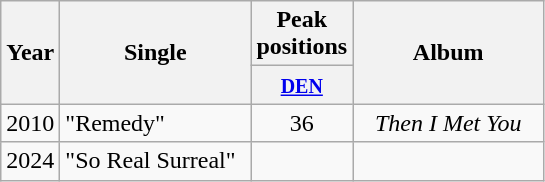<table class="wikitable">
<tr>
<th align="center" rowspan="2" width="10">Year</th>
<th align="center" rowspan="2" width="120">Single</th>
<th align="center" colspan="1" width="30">Peak positions</th>
<th align="center" rowspan="2" width="120">Album</th>
</tr>
<tr>
<th width="20"><small><a href='#'>DEN</a><br></small></th>
</tr>
<tr>
<td align="center" rowspan="1">2010</td>
<td>"Remedy"</td>
<td align="center">36</td>
<td align="center"><em>Then I Met You</em></td>
</tr>
<tr>
<td>2024</td>
<td>"So Real Surreal"</td>
<td></td>
<td></td>
</tr>
</table>
